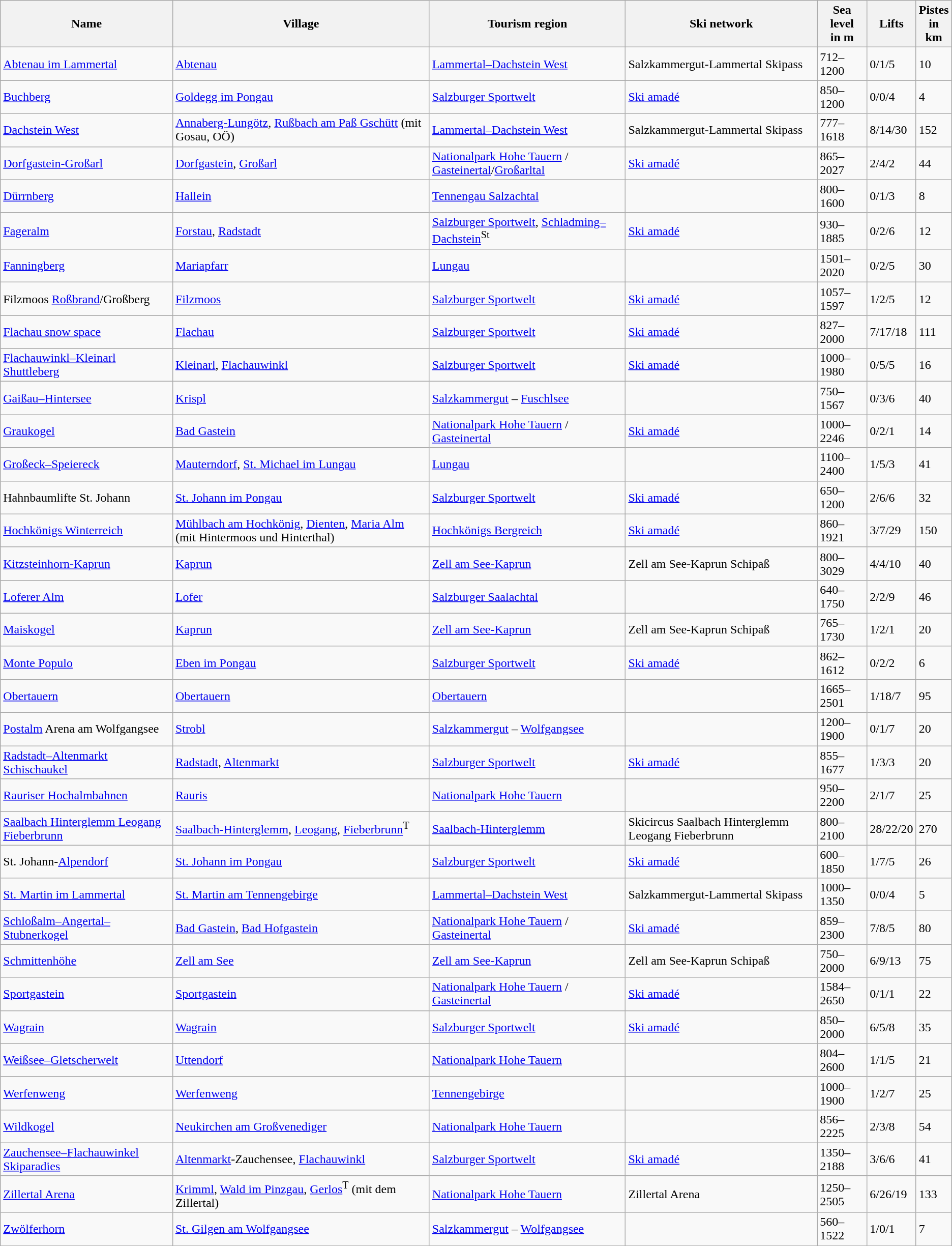<table class="wikitable sortable zebra">
<tr>
<th>Name</th>
<th>Village</th>
<th>Tourism region</th>
<th>Ski network</th>
<th>Sea level<br>in m</th>
<th>Lifts</th>
<th>Pistes<br>in km</th>
</tr>
<tr>
<td><a href='#'>Abtenau im Lammertal</a></td>
<td><a href='#'>Abtenau</a></td>
<td><a href='#'>Lammertal–Dachstein West</a></td>
<td>Salzkammergut-Lammertal Skipass</td>
<td>712–1200</td>
<td>0/1/5</td>
<td>10</td>
</tr>
<tr>
<td><a href='#'>Buchberg</a></td>
<td><a href='#'>Goldegg im Pongau</a></td>
<td><a href='#'>Salzburger Sportwelt</a></td>
<td><a href='#'>Ski amadé</a></td>
<td>850–1200</td>
<td>0/0/4</td>
<td>4</td>
</tr>
<tr>
<td><a href='#'>Dachstein West</a></td>
<td><a href='#'>Annaberg-Lungötz</a>, <a href='#'>Rußbach am Paß Gschütt</a> (mit Gosau, OÖ)</td>
<td><a href='#'>Lammertal–Dachstein West</a></td>
<td>Salzkammergut-Lammertal Skipass</td>
<td>777–1618</td>
<td>8/14/30</td>
<td>152</td>
</tr>
<tr>
<td><a href='#'>Dorfgastein-Großarl</a></td>
<td><a href='#'>Dorfgastein</a>, <a href='#'>Großarl</a></td>
<td><a href='#'>Nationalpark Hohe Tauern</a> / <a href='#'>Gasteinertal</a>/<a href='#'>Großarltal</a></td>
<td><a href='#'>Ski amadé</a></td>
<td>865–2027</td>
<td>2/4/2</td>
<td>44</td>
</tr>
<tr>
<td><a href='#'>Dürrnberg</a></td>
<td><a href='#'>Hallein</a></td>
<td><a href='#'>Tennengau Salzachtal</a></td>
<td></td>
<td>800–1600</td>
<td>0/1/3</td>
<td>8</td>
</tr>
<tr>
<td><a href='#'>Fageralm</a></td>
<td><a href='#'>Forstau</a>, <a href='#'>Radstadt</a></td>
<td><a href='#'>Salzburger Sportwelt</a>, <a href='#'>Schladming–Dachstein</a><sup>St</sup></td>
<td><a href='#'>Ski amadé</a></td>
<td>930–1885</td>
<td>0/2/6</td>
<td>12</td>
</tr>
<tr>
<td><a href='#'>Fanningberg</a></td>
<td><a href='#'>Mariapfarr</a></td>
<td><a href='#'>Lungau</a></td>
<td></td>
<td>1501–2020</td>
<td>0/2/5</td>
<td>30</td>
</tr>
<tr>
<td>Filzmoos <a href='#'>Roßbrand</a>/Großberg</td>
<td><a href='#'>Filzmoos</a></td>
<td><a href='#'>Salzburger Sportwelt</a></td>
<td><a href='#'>Ski amadé</a></td>
<td>1057–1597</td>
<td>1/2/5</td>
<td>12</td>
</tr>
<tr>
<td><a href='#'>Flachau snow space</a></td>
<td><a href='#'>Flachau</a></td>
<td><a href='#'>Salzburger Sportwelt</a></td>
<td><a href='#'>Ski amadé</a></td>
<td>827–2000</td>
<td>7/17/18</td>
<td>111</td>
</tr>
<tr>
<td><a href='#'>Flachauwinkl–Kleinarl Shuttleberg</a></td>
<td><a href='#'>Kleinarl</a>, <a href='#'>Flachauwinkl</a></td>
<td><a href='#'>Salzburger Sportwelt</a></td>
<td><a href='#'>Ski amadé</a></td>
<td>1000–1980</td>
<td>0/5/5</td>
<td>16</td>
</tr>
<tr>
<td><a href='#'>Gaißau–Hintersee</a></td>
<td><a href='#'>Krispl</a></td>
<td><a href='#'>Salzkammergut</a> – <a href='#'>Fuschlsee</a></td>
<td></td>
<td>750–1567</td>
<td>0/3/6</td>
<td>40</td>
</tr>
<tr>
<td><a href='#'>Graukogel</a></td>
<td><a href='#'>Bad Gastein</a></td>
<td><a href='#'>Nationalpark Hohe Tauern</a> / <a href='#'>Gasteinertal</a></td>
<td><a href='#'>Ski amadé</a></td>
<td>1000–2246</td>
<td>0/2/1</td>
<td>14</td>
</tr>
<tr>
<td><a href='#'>Großeck–Speiereck</a></td>
<td><a href='#'>Mauterndorf</a>, <a href='#'>St. Michael im Lungau</a></td>
<td><a href='#'>Lungau</a></td>
<td></td>
<td>1100–2400</td>
<td>1/5/3</td>
<td>41</td>
</tr>
<tr>
<td>Hahnbaumlifte St. Johann</td>
<td><a href='#'>St. Johann im Pongau</a></td>
<td><a href='#'>Salzburger Sportwelt</a></td>
<td><a href='#'>Ski amadé</a></td>
<td>650–1200</td>
<td>2/6/6</td>
<td>32</td>
</tr>
<tr>
<td><a href='#'>Hochkönigs Winterreich</a></td>
<td><a href='#'>Mühlbach am Hochkönig</a>, <a href='#'>Dienten</a>, <a href='#'>Maria Alm</a> (mit Hintermoos und Hinterthal)</td>
<td><a href='#'>Hochkönigs Bergreich</a></td>
<td><a href='#'>Ski amadé</a></td>
<td>860–1921</td>
<td>3/7/29</td>
<td>150</td>
</tr>
<tr>
<td><a href='#'>Kitzsteinhorn-Kaprun</a></td>
<td><a href='#'>Kaprun</a></td>
<td><a href='#'>Zell am See-Kaprun</a></td>
<td>Zell am See-Kaprun Schipaß</td>
<td>800–3029</td>
<td>4/4/10</td>
<td>40</td>
</tr>
<tr>
<td><a href='#'>Loferer Alm</a></td>
<td><a href='#'>Lofer</a></td>
<td><a href='#'>Salzburger Saalachtal</a></td>
<td></td>
<td>640–1750</td>
<td>2/2/9</td>
<td>46</td>
</tr>
<tr>
<td><a href='#'>Maiskogel</a></td>
<td><a href='#'>Kaprun</a></td>
<td><a href='#'>Zell am See-Kaprun</a></td>
<td>Zell am See-Kaprun Schipaß</td>
<td>765–1730</td>
<td>1/2/1</td>
<td>20</td>
</tr>
<tr>
<td><a href='#'>Monte Populo</a></td>
<td><a href='#'>Eben im Pongau</a></td>
<td><a href='#'>Salzburger Sportwelt</a></td>
<td><a href='#'>Ski amadé</a></td>
<td>862–1612</td>
<td>0/2/2</td>
<td>6</td>
</tr>
<tr>
<td><a href='#'>Obertauern</a></td>
<td><a href='#'>Obertauern</a></td>
<td><a href='#'>Obertauern</a></td>
<td></td>
<td>1665–2501</td>
<td>1/18/7</td>
<td>95</td>
</tr>
<tr>
<td><a href='#'>Postalm</a> Arena am Wolfgangsee</td>
<td><a href='#'>Strobl</a></td>
<td><a href='#'>Salzkammergut</a> – <a href='#'>Wolfgangsee</a></td>
<td></td>
<td>1200–1900</td>
<td>0/1/7</td>
<td>20</td>
</tr>
<tr>
<td><a href='#'>Radstadt–Altenmarkt Schischaukel</a></td>
<td><a href='#'>Radstadt</a>, <a href='#'>Altenmarkt</a></td>
<td><a href='#'>Salzburger Sportwelt</a></td>
<td><a href='#'>Ski amadé</a></td>
<td>855–1677</td>
<td>1/3/3</td>
<td>20</td>
</tr>
<tr>
<td><a href='#'>Rauriser Hochalmbahnen</a></td>
<td><a href='#'>Rauris</a></td>
<td><a href='#'>Nationalpark Hohe Tauern</a></td>
<td></td>
<td>950–2200</td>
<td>2/1/7</td>
<td>25</td>
</tr>
<tr>
<td><a href='#'>Saalbach Hinterglemm Leogang Fieberbrunn</a></td>
<td><a href='#'>Saalbach-Hinterglemm</a>, <a href='#'>Leogang</a>, <a href='#'>Fieberbrunn</a><sup>T</sup></td>
<td><a href='#'>Saalbach-Hinterglemm</a></td>
<td>Skicircus Saalbach Hinterglemm Leogang Fieberbrunn</td>
<td>800–2100</td>
<td>28/22/20</td>
<td>270</td>
</tr>
<tr>
<td>St. Johann-<a href='#'>Alpendorf</a></td>
<td><a href='#'>St. Johann im Pongau</a></td>
<td><a href='#'>Salzburger Sportwelt</a></td>
<td><a href='#'>Ski amadé</a></td>
<td>600–1850</td>
<td>1/7/5</td>
<td>26</td>
</tr>
<tr>
<td><a href='#'>St. Martin im Lammertal</a></td>
<td><a href='#'>St. Martin am Tennengebirge</a></td>
<td><a href='#'>Lammertal–Dachstein West</a></td>
<td>Salzkammergut-Lammertal Skipass</td>
<td>1000–1350</td>
<td>0/0/4</td>
<td>5</td>
</tr>
<tr>
<td><a href='#'>Schloßalm–Angertal–Stubnerkogel</a></td>
<td><a href='#'>Bad Gastein</a>, <a href='#'>Bad Hofgastein</a></td>
<td><a href='#'>Nationalpark Hohe Tauern</a> / <a href='#'>Gasteinertal</a></td>
<td><a href='#'>Ski amadé</a></td>
<td>859–2300</td>
<td>7/8/5</td>
<td>80</td>
</tr>
<tr>
<td><a href='#'>Schmittenhöhe</a></td>
<td><a href='#'>Zell am See</a></td>
<td><a href='#'>Zell am See-Kaprun</a></td>
<td>Zell am See-Kaprun Schipaß</td>
<td>750–2000</td>
<td>6/9/13</td>
<td>75</td>
</tr>
<tr>
<td><a href='#'>Sportgastein</a></td>
<td><a href='#'>Sportgastein</a></td>
<td><a href='#'>Nationalpark Hohe Tauern</a> / <a href='#'>Gasteinertal</a></td>
<td><a href='#'>Ski amadé</a></td>
<td>1584–2650</td>
<td>0/1/1</td>
<td>22</td>
</tr>
<tr>
<td><a href='#'>Wagrain</a></td>
<td><a href='#'>Wagrain</a></td>
<td><a href='#'>Salzburger Sportwelt</a></td>
<td><a href='#'>Ski amadé</a></td>
<td>850–2000</td>
<td>6/5/8</td>
<td>35</td>
</tr>
<tr>
<td><a href='#'>Weißsee–Gletscherwelt</a></td>
<td><a href='#'>Uttendorf</a></td>
<td><a href='#'>Nationalpark Hohe Tauern</a></td>
<td></td>
<td>804–2600</td>
<td>1/1/5</td>
<td>21</td>
</tr>
<tr>
<td><a href='#'>Werfenweng</a></td>
<td><a href='#'>Werfenweng</a></td>
<td><a href='#'>Tennengebirge</a></td>
<td></td>
<td>1000–1900</td>
<td>1/2/7</td>
<td>25</td>
</tr>
<tr>
<td><a href='#'>Wildkogel</a></td>
<td><a href='#'>Neukirchen am Großvenediger</a></td>
<td><a href='#'>Nationalpark Hohe Tauern</a></td>
<td></td>
<td>856–2225</td>
<td>2/3/8</td>
<td>54</td>
</tr>
<tr>
<td><a href='#'>Zauchensee–Flachauwinkel Skiparadies</a></td>
<td><a href='#'>Altenmarkt</a>-Zauchensee, <a href='#'>Flachauwinkl</a></td>
<td><a href='#'>Salzburger Sportwelt</a></td>
<td><a href='#'>Ski amadé</a></td>
<td>1350–2188</td>
<td>3/6/6</td>
<td>41</td>
</tr>
<tr>
<td><a href='#'>Zillertal Arena</a></td>
<td><a href='#'>Krimml</a>, <a href='#'>Wald im Pinzgau</a>, <a href='#'>Gerlos</a><sup>T</sup> (mit dem Zillertal)</td>
<td><a href='#'>Nationalpark Hohe Tauern</a></td>
<td>Zillertal Arena</td>
<td>1250–2505</td>
<td>6/26/19</td>
<td>133</td>
</tr>
<tr>
<td><a href='#'>Zwölferhorn</a></td>
<td><a href='#'>St. Gilgen am Wolfgangsee</a></td>
<td><a href='#'>Salzkammergut</a> – <a href='#'>Wolfgangsee</a></td>
<td></td>
<td>560–1522</td>
<td>1/0/1</td>
<td>7</td>
</tr>
</table>
